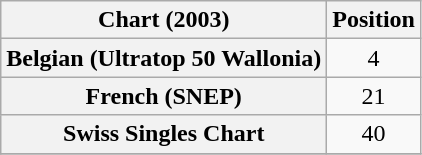<table class="wikitable sortable plainrowheaders">
<tr>
<th>Chart (2003)</th>
<th align="center">Position</th>
</tr>
<tr>
<th scope="row">Belgian (Ultratop 50 Wallonia)</th>
<td align="center">4</td>
</tr>
<tr>
<th scope="row">French (SNEP)</th>
<td align="center">21</td>
</tr>
<tr>
<th scope="row">Swiss Singles Chart</th>
<td align="center">40</td>
</tr>
<tr>
</tr>
</table>
